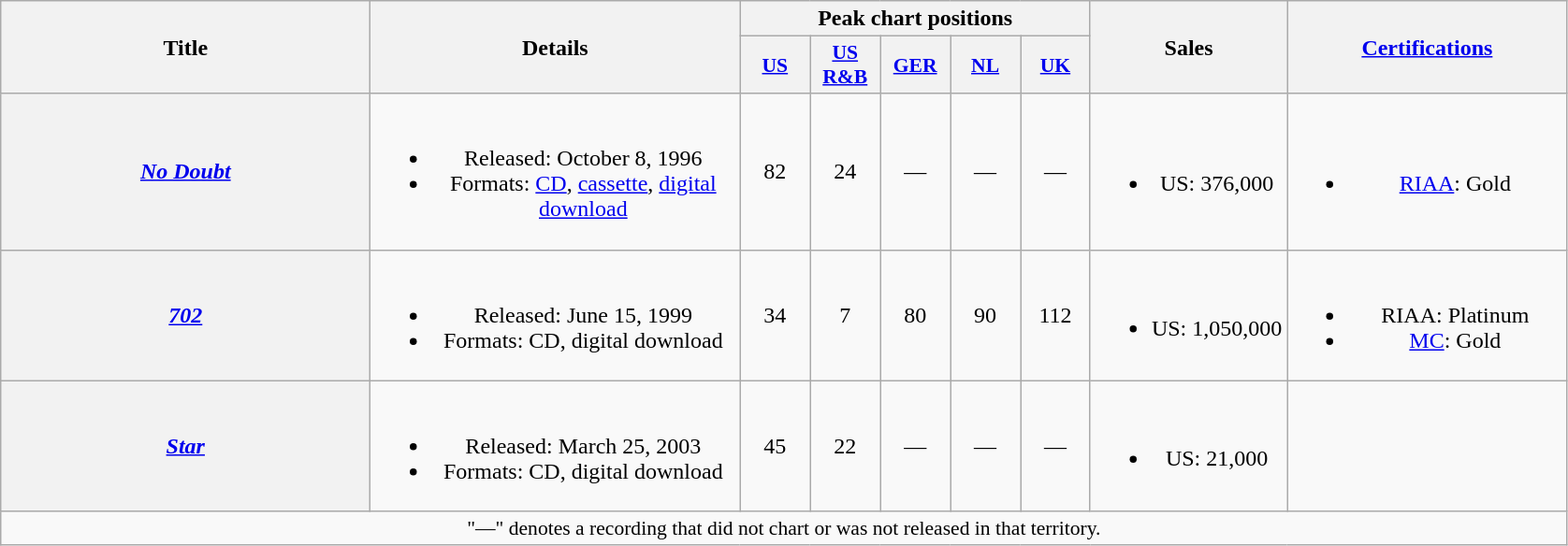<table class="wikitable plainrowheaders" style="text-align:center;">
<tr>
<th scope="col" rowspan="2" style="width:16em;">Title</th>
<th scope="col" rowspan="2" style="width:16em;">Details</th>
<th scope="col" colspan="5">Peak chart positions</th>
<th scope="col" rowspan="2">Sales</th>
<th scope="col" rowspan="2" style="width:12em;"><a href='#'>Certifications</a></th>
</tr>
<tr>
<th scope="col" style="width:3em;font-size:90%;"><a href='#'>US</a><br></th>
<th scope="col" style="width:3em;font-size:90%;"><a href='#'>US R&B</a><br></th>
<th scope="col" style="width:3em;font-size:90%;"><a href='#'>GER</a><br></th>
<th scope="col" style="width:3em;font-size:90%;"><a href='#'>NL</a><br></th>
<th scope="col" style="width:3em;font-size:90%;"><a href='#'>UK</a><br></th>
</tr>
<tr>
<th scope="row"><em><a href='#'>No Doubt</a></em></th>
<td><br><ul><li>Released: October 8, 1996</li><li>Formats: <a href='#'>CD</a>, <a href='#'>cassette</a>, <a href='#'>digital download</a></li></ul></td>
<td style="text-align:center;">82</td>
<td style="text-align:center;">24</td>
<td style="text-align:center;">—</td>
<td style="text-align:center;">—</td>
<td style="text-align:center;">—</td>
<td><br><ul><li>US: 376,000</li></ul></td>
<td><br><ul><li><a href='#'>RIAA</a>: Gold</li></ul></td>
</tr>
<tr>
<th scope="row"><em><a href='#'>702</a></em></th>
<td><br><ul><li>Released: June 15, 1999</li><li>Formats: CD, digital download</li></ul></td>
<td style="text-align:center;">34</td>
<td style="text-align:center;">7</td>
<td style="text-align:center;">80</td>
<td style="text-align:center;">90</td>
<td style="text-align:center;">112</td>
<td><br><ul><li>US: 1,050,000</li></ul></td>
<td><br><ul><li>RIAA: Platinum</li><li><a href='#'>MC</a>: Gold</li></ul></td>
</tr>
<tr>
<th scope="row"><em><a href='#'>Star</a></em></th>
<td><br><ul><li>Released: March 25, 2003</li><li>Formats: CD, digital download</li></ul></td>
<td style="text-align:center;">45</td>
<td style="text-align:center;">22</td>
<td style="text-align:center;">—</td>
<td style="text-align:center;">—</td>
<td style="text-align:center;">—</td>
<td><br><ul><li>US: 21,000</li></ul></td>
<td></td>
</tr>
<tr>
<td colspan="14" style="font-size:90%">"—" denotes a recording that did not chart or was not released in that territory.</td>
</tr>
</table>
